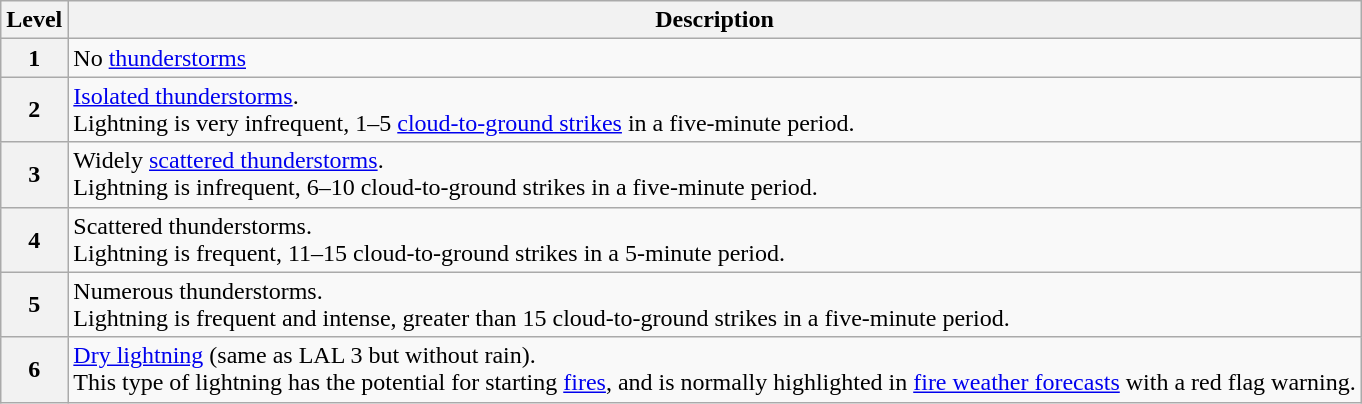<table class="wikitable">
<tr>
<th>Level</th>
<th>Description</th>
</tr>
<tr>
<th>1</th>
<td>No <a href='#'>thunderstorms</a></td>
</tr>
<tr>
<th>2</th>
<td><a href='#'>Isolated thunderstorms</a>. <br> Lightning is very infrequent, 1–5 <a href='#'>cloud-to-ground strikes</a> in a five-minute period.</td>
</tr>
<tr>
<th>3</th>
<td>Widely <a href='#'>scattered thunderstorms</a>. <br> Lightning is infrequent, 6–10 cloud-to-ground strikes in a five-minute period.</td>
</tr>
<tr>
<th>4</th>
<td>Scattered thunderstorms. <br> Lightning is frequent, 11–15 cloud-to-ground strikes in a 5-minute period.</td>
</tr>
<tr>
<th>5</th>
<td>Numerous thunderstorms. <br> Lightning is frequent and intense, greater than 15 cloud-to-ground strikes in a five-minute period.</td>
</tr>
<tr>
<th>6</th>
<td><a href='#'>Dry lightning</a> (same as LAL 3 but without rain). <br> This type of lightning has the potential for starting <a href='#'>fires</a>, and is normally highlighted in <a href='#'>fire weather forecasts</a> with a red flag warning.</td>
</tr>
</table>
